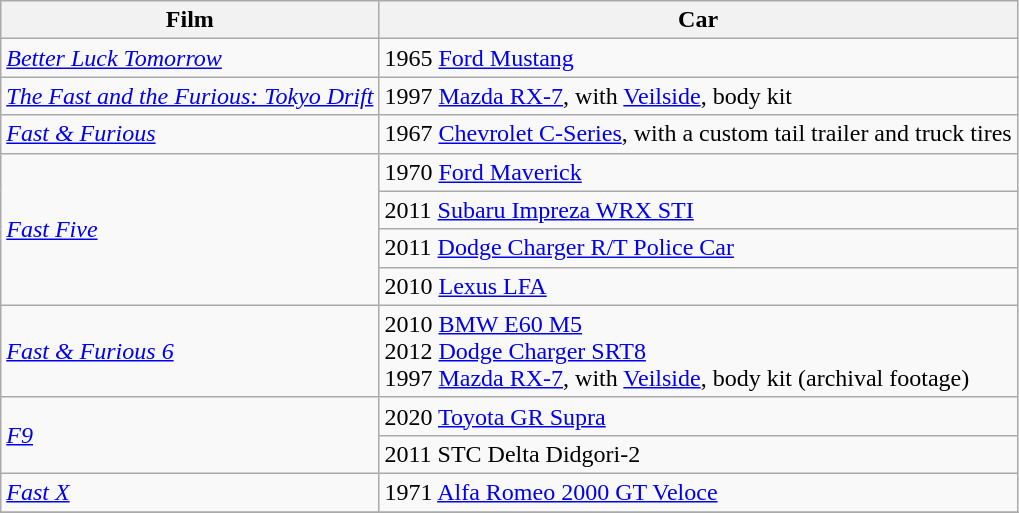<table class="wikitable" style="margin-right: 0;">
<tr>
<th>Film</th>
<th>Car</th>
</tr>
<tr>
<td><em><a href='#'>Better Luck Tomorrow</a></em></td>
<td>1965 <a href='#'>Ford Mustang</a></td>
</tr>
<tr>
<td><em><a href='#'>The Fast and the Furious: Tokyo Drift</a></em></td>
<td>1997 <a href='#'>Mazda RX-7</a>, with <a href='#'>Veilside</a>, body kit</td>
</tr>
<tr>
<td><em><a href='#'>Fast & Furious</a></em></td>
<td>1967 <a href='#'>Chevrolet C-Series</a>, with a custom tail trailer and truck tires</td>
</tr>
<tr>
<td rowspan=4><em><a href='#'>Fast Five</a></em></td>
<td>1970 <a href='#'>Ford Maverick</a></td>
</tr>
<tr>
<td>2011 <a href='#'>Subaru Impreza WRX STI</a></td>
</tr>
<tr>
<td>2011 <a href='#'>Dodge Charger R/T Police Car</a></td>
</tr>
<tr>
<td>2010 <a href='#'>Lexus LFA</a></td>
</tr>
<tr>
<td><em><a href='#'>Fast & Furious 6</a></em></td>
<td>2010 <a href='#'>BMW E60 M5</a><br>2012 <a href='#'>Dodge Charger SRT8</a><br>1997 <a href='#'>Mazda RX-7</a>, with <a href='#'>Veilside</a>, body kit (archival footage)</td>
</tr>
<tr>
<td rowspan=2><em><a href='#'>F9</a></em></td>
<td>2020 <a href='#'>Toyota GR Supra</a></td>
</tr>
<tr>
<td>2011 STC Delta Didgori-2</td>
</tr>
<tr>
<td><em><a href='#'>Fast X</a></em></td>
<td>1971 <a href='#'>Alfa Romeo 2000 GT Veloce</a></td>
</tr>
<tr>
</tr>
</table>
